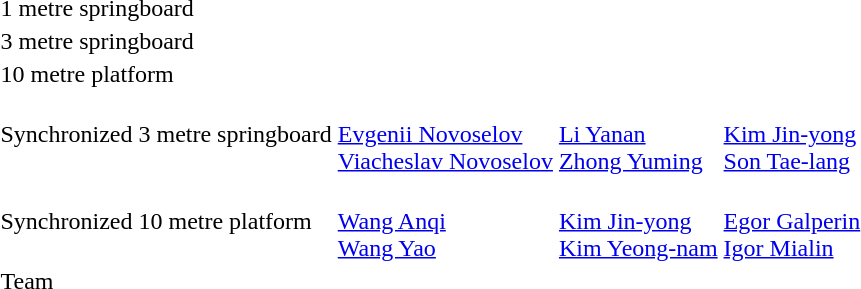<table>
<tr>
<td>1 metre springboard<br></td>
<td></td>
<td></td>
<td></td>
</tr>
<tr>
<td>3 metre springboard<br></td>
<td></td>
<td></td>
<td></td>
</tr>
<tr>
<td>10 metre platform<br></td>
<td></td>
<td></td>
<td></td>
</tr>
<tr>
<td>Synchronized 3 metre springboard<br></td>
<td><br><a href='#'>Evgenii Novoselov</a><br><a href='#'>Viacheslav Novoselov</a></td>
<td><br><a href='#'>Li Yanan</a><br><a href='#'>Zhong Yuming</a></td>
<td><br><a href='#'>Kim Jin-yong</a><br><a href='#'>Son Tae-lang</a></td>
</tr>
<tr>
<td>Synchronized 10 metre platform<br></td>
<td><br><a href='#'>Wang Anqi</a><br><a href='#'>Wang Yao</a></td>
<td><br><a href='#'>Kim Jin-yong</a><br><a href='#'>Kim Yeong-nam</a></td>
<td><br><a href='#'>Egor Galperin</a><br><a href='#'>Igor Mialin</a></td>
</tr>
<tr>
<td>Team<br></td>
<td></td>
<td></td>
<td></td>
</tr>
</table>
